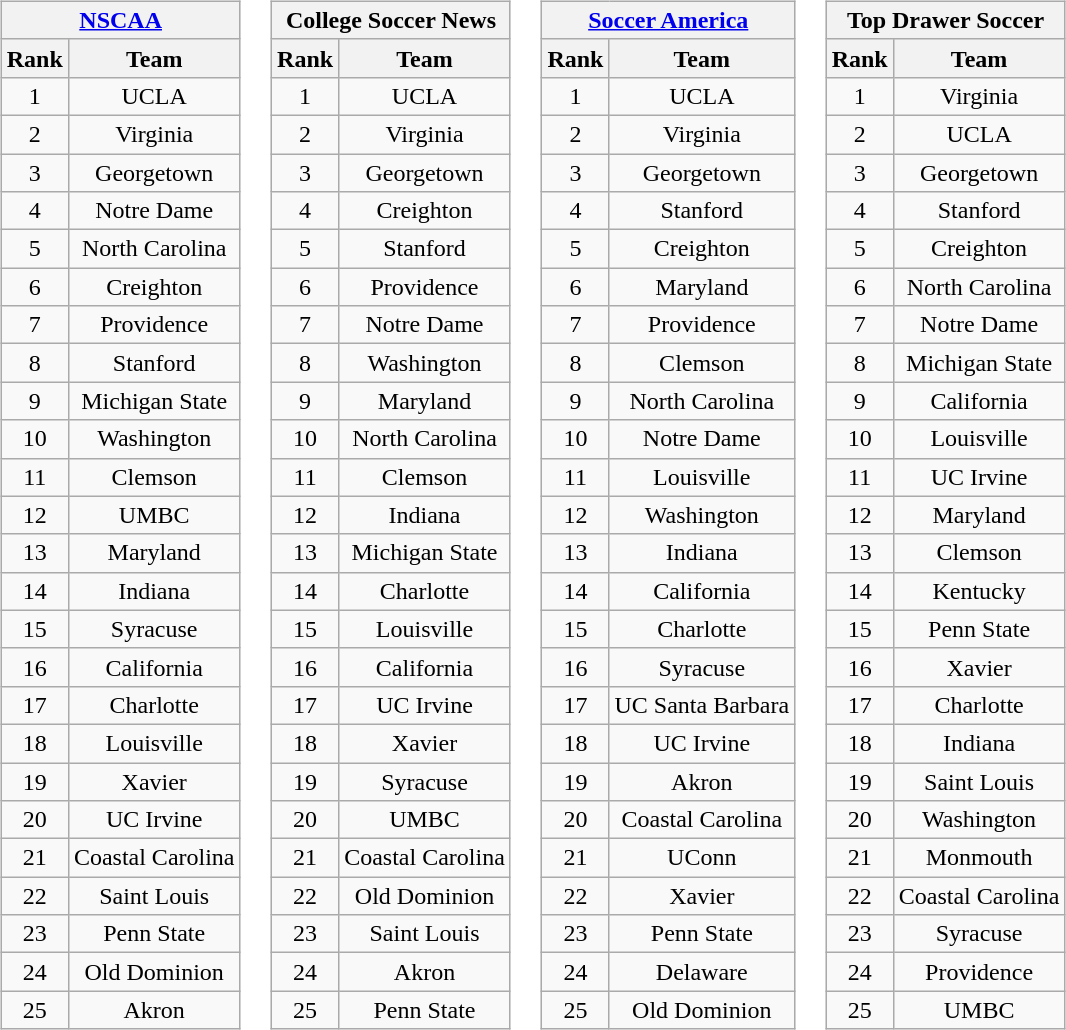<table>
<tr style="vertical-align:top;">
<td><br><table class="wikitable" style="text-align:center;">
<tr>
<th colspan=2><a href='#'>NSCAA</a></th>
</tr>
<tr>
<th>Rank</th>
<th>Team</th>
</tr>
<tr>
<td>1</td>
<td>UCLA</td>
</tr>
<tr>
<td>2</td>
<td>Virginia</td>
</tr>
<tr>
<td>3</td>
<td>Georgetown</td>
</tr>
<tr>
<td>4</td>
<td>Notre Dame</td>
</tr>
<tr>
<td>5</td>
<td>North Carolina</td>
</tr>
<tr>
<td>6</td>
<td>Creighton</td>
</tr>
<tr>
<td>7</td>
<td>Providence</td>
</tr>
<tr>
<td>8</td>
<td>Stanford</td>
</tr>
<tr>
<td>9</td>
<td>Michigan State</td>
</tr>
<tr>
<td>10</td>
<td>Washington</td>
</tr>
<tr>
<td>11</td>
<td>Clemson</td>
</tr>
<tr>
<td>12</td>
<td>UMBC</td>
</tr>
<tr>
<td>13</td>
<td>Maryland</td>
</tr>
<tr>
<td>14</td>
<td>Indiana</td>
</tr>
<tr>
<td>15</td>
<td>Syracuse</td>
</tr>
<tr>
<td>16</td>
<td>California</td>
</tr>
<tr>
<td>17</td>
<td>Charlotte</td>
</tr>
<tr>
<td>18</td>
<td>Louisville</td>
</tr>
<tr>
<td>19</td>
<td>Xavier</td>
</tr>
<tr>
<td>20</td>
<td>UC Irvine</td>
</tr>
<tr>
<td>21</td>
<td>Coastal Carolina</td>
</tr>
<tr>
<td>22</td>
<td>Saint Louis</td>
</tr>
<tr>
<td>23</td>
<td>Penn State</td>
</tr>
<tr>
<td>24</td>
<td>Old Dominion</td>
</tr>
<tr>
<td>25</td>
<td>Akron</td>
</tr>
</table>
</td>
<td><br><table class="wikitable" style="text-align:center;">
<tr>
<th colspan=2>College Soccer News</th>
</tr>
<tr>
<th>Rank</th>
<th>Team</th>
</tr>
<tr>
<td>1</td>
<td>UCLA</td>
</tr>
<tr>
<td>2</td>
<td>Virginia</td>
</tr>
<tr>
<td>3</td>
<td>Georgetown</td>
</tr>
<tr>
<td>4</td>
<td>Creighton</td>
</tr>
<tr>
<td>5</td>
<td>Stanford</td>
</tr>
<tr>
<td>6</td>
<td>Providence</td>
</tr>
<tr>
<td>7</td>
<td>Notre Dame</td>
</tr>
<tr>
<td>8</td>
<td>Washington</td>
</tr>
<tr>
<td>9</td>
<td>Maryland</td>
</tr>
<tr>
<td>10</td>
<td>North Carolina</td>
</tr>
<tr>
<td>11</td>
<td>Clemson</td>
</tr>
<tr>
<td>12</td>
<td>Indiana</td>
</tr>
<tr>
<td>13</td>
<td>Michigan State</td>
</tr>
<tr>
<td>14</td>
<td>Charlotte</td>
</tr>
<tr>
<td>15</td>
<td>Louisville</td>
</tr>
<tr>
<td>16</td>
<td>California</td>
</tr>
<tr>
<td>17</td>
<td>UC Irvine</td>
</tr>
<tr>
<td>18</td>
<td>Xavier</td>
</tr>
<tr>
<td>19</td>
<td>Syracuse</td>
</tr>
<tr>
<td>20</td>
<td>UMBC</td>
</tr>
<tr>
<td>21</td>
<td>Coastal Carolina</td>
</tr>
<tr>
<td>22</td>
<td>Old Dominion</td>
</tr>
<tr>
<td>23</td>
<td>Saint Louis</td>
</tr>
<tr>
<td>24</td>
<td>Akron</td>
</tr>
<tr>
<td>25</td>
<td>Penn State</td>
</tr>
</table>
</td>
<td><br><table class="wikitable" style="text-align:center;">
<tr>
<th colspan=2><a href='#'>Soccer America</a></th>
</tr>
<tr>
<th>Rank</th>
<th>Team</th>
</tr>
<tr>
<td>1</td>
<td>UCLA</td>
</tr>
<tr>
<td>2</td>
<td>Virginia</td>
</tr>
<tr>
<td>3</td>
<td>Georgetown</td>
</tr>
<tr>
<td>4</td>
<td>Stanford</td>
</tr>
<tr>
<td>5</td>
<td>Creighton</td>
</tr>
<tr>
<td>6</td>
<td>Maryland</td>
</tr>
<tr>
<td>7</td>
<td>Providence</td>
</tr>
<tr>
<td>8</td>
<td>Clemson</td>
</tr>
<tr>
<td>9</td>
<td>North Carolina</td>
</tr>
<tr>
<td>10</td>
<td>Notre Dame</td>
</tr>
<tr>
<td>11</td>
<td>Louisville</td>
</tr>
<tr>
<td>12</td>
<td>Washington</td>
</tr>
<tr>
<td>13</td>
<td>Indiana</td>
</tr>
<tr>
<td>14</td>
<td>California</td>
</tr>
<tr>
<td>15</td>
<td>Charlotte</td>
</tr>
<tr>
<td>16</td>
<td>Syracuse</td>
</tr>
<tr>
<td>17</td>
<td>UC Santa Barbara</td>
</tr>
<tr>
<td>18</td>
<td>UC Irvine</td>
</tr>
<tr>
<td>19</td>
<td>Akron</td>
</tr>
<tr>
<td>20</td>
<td>Coastal Carolina</td>
</tr>
<tr>
<td>21</td>
<td>UConn</td>
</tr>
<tr>
<td>22</td>
<td>Xavier</td>
</tr>
<tr>
<td>23</td>
<td>Penn State</td>
</tr>
<tr>
<td>24</td>
<td>Delaware</td>
</tr>
<tr>
<td>25</td>
<td>Old Dominion</td>
</tr>
</table>
</td>
<td><br><table class="wikitable" style="text-align:center;">
<tr>
<th colspan=2>Top Drawer Soccer</th>
</tr>
<tr>
<th>Rank</th>
<th>Team</th>
</tr>
<tr>
<td>1</td>
<td>Virginia</td>
</tr>
<tr>
<td>2</td>
<td>UCLA</td>
</tr>
<tr>
<td>3</td>
<td>Georgetown</td>
</tr>
<tr>
<td>4</td>
<td>Stanford</td>
</tr>
<tr>
<td>5</td>
<td>Creighton</td>
</tr>
<tr>
<td>6</td>
<td>North Carolina</td>
</tr>
<tr>
<td>7</td>
<td>Notre Dame</td>
</tr>
<tr>
<td>8</td>
<td>Michigan State</td>
</tr>
<tr>
<td>9</td>
<td>California</td>
</tr>
<tr>
<td>10</td>
<td>Louisville</td>
</tr>
<tr>
<td>11</td>
<td>UC Irvine</td>
</tr>
<tr>
<td>12</td>
<td>Maryland</td>
</tr>
<tr>
<td>13</td>
<td>Clemson</td>
</tr>
<tr>
<td>14</td>
<td>Kentucky</td>
</tr>
<tr>
<td>15</td>
<td>Penn State</td>
</tr>
<tr>
<td>16</td>
<td>Xavier</td>
</tr>
<tr>
<td>17</td>
<td>Charlotte</td>
</tr>
<tr>
<td>18</td>
<td>Indiana</td>
</tr>
<tr>
<td>19</td>
<td>Saint Louis</td>
</tr>
<tr>
<td>20</td>
<td>Washington</td>
</tr>
<tr>
<td>21</td>
<td>Monmouth</td>
</tr>
<tr>
<td>22</td>
<td>Coastal Carolina</td>
</tr>
<tr>
<td>23</td>
<td>Syracuse</td>
</tr>
<tr>
<td>24</td>
<td>Providence</td>
</tr>
<tr>
<td>25</td>
<td>UMBC</td>
</tr>
</table>
</td>
</tr>
</table>
